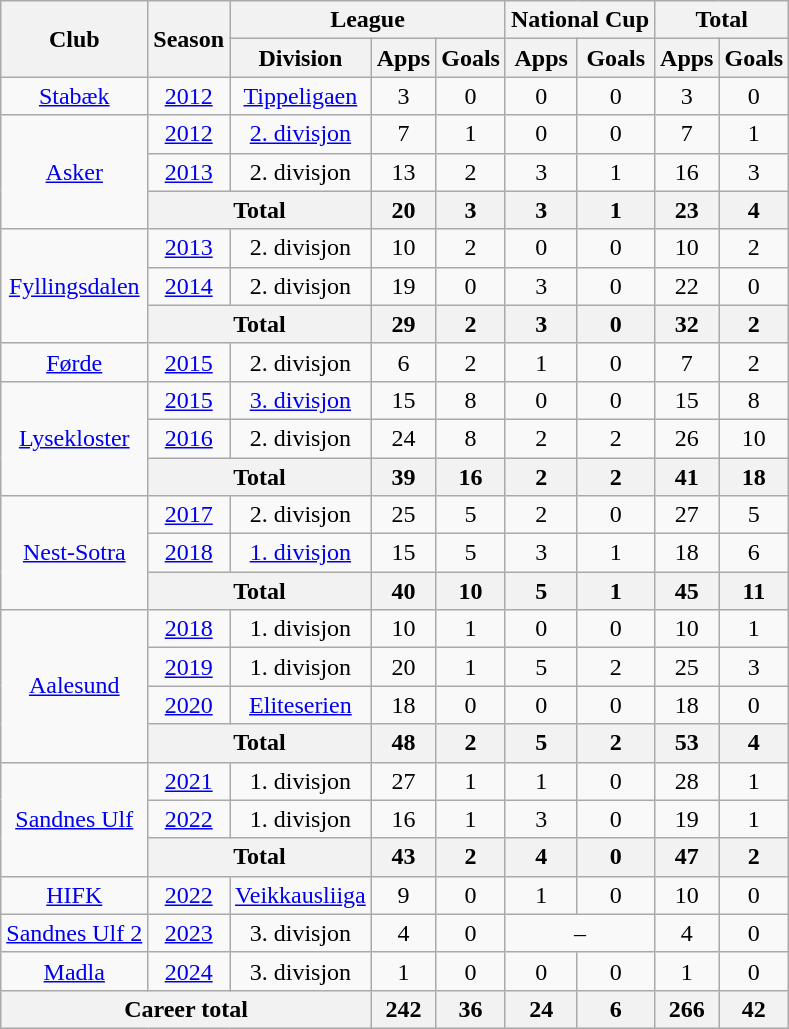<table class="wikitable" style="text-align: center;">
<tr>
<th rowspan="2">Club</th>
<th rowspan="2">Season</th>
<th colspan="3">League</th>
<th colspan="2">National Cup</th>
<th colspan="2">Total</th>
</tr>
<tr>
<th>Division</th>
<th>Apps</th>
<th>Goals</th>
<th>Apps</th>
<th>Goals</th>
<th>Apps</th>
<th>Goals</th>
</tr>
<tr>
<td><a href='#'>Stabæk</a></td>
<td><a href='#'>2012</a></td>
<td rowspan="1"><a href='#'>Tippeligaen</a></td>
<td>3</td>
<td>0</td>
<td>0</td>
<td>0</td>
<td>3</td>
<td>0</td>
</tr>
<tr>
<td rowspan="3"><a href='#'>Asker</a></td>
<td><a href='#'>2012</a></td>
<td><a href='#'>2. divisjon</a></td>
<td>7</td>
<td>1</td>
<td>0</td>
<td>0</td>
<td>7</td>
<td>1</td>
</tr>
<tr>
<td><a href='#'>2013</a></td>
<td>2. divisjon</td>
<td>13</td>
<td>2</td>
<td>3</td>
<td>1</td>
<td>16</td>
<td>3</td>
</tr>
<tr>
<th colspan="2">Total</th>
<th>20</th>
<th>3</th>
<th>3</th>
<th>1</th>
<th>23</th>
<th>4</th>
</tr>
<tr>
<td rowspan="3"><a href='#'>Fyllingsdalen</a></td>
<td><a href='#'>2013</a></td>
<td>2. divisjon</td>
<td>10</td>
<td>2</td>
<td>0</td>
<td>0</td>
<td>10</td>
<td>2</td>
</tr>
<tr>
<td><a href='#'>2014</a></td>
<td>2. divisjon</td>
<td>19</td>
<td>0</td>
<td>3</td>
<td>0</td>
<td>22</td>
<td>0</td>
</tr>
<tr>
<th colspan="2">Total</th>
<th>29</th>
<th>2</th>
<th>3</th>
<th>0</th>
<th>32</th>
<th>2</th>
</tr>
<tr>
<td><a href='#'>Førde</a></td>
<td><a href='#'>2015</a></td>
<td>2. divisjon</td>
<td>6</td>
<td>2</td>
<td>1</td>
<td>0</td>
<td>7</td>
<td>2</td>
</tr>
<tr>
<td rowspan="3"><a href='#'>Lysekloster</a></td>
<td><a href='#'>2015</a></td>
<td><a href='#'>3. divisjon</a></td>
<td>15</td>
<td>8</td>
<td>0</td>
<td>0</td>
<td>15</td>
<td>8</td>
</tr>
<tr>
<td><a href='#'>2016</a></td>
<td>2. divisjon</td>
<td>24</td>
<td>8</td>
<td>2</td>
<td>2</td>
<td>26</td>
<td>10</td>
</tr>
<tr>
<th colspan="2">Total</th>
<th>39</th>
<th>16</th>
<th>2</th>
<th>2</th>
<th>41</th>
<th>18</th>
</tr>
<tr>
<td rowspan="3"><a href='#'>Nest-Sotra</a></td>
<td><a href='#'>2017</a></td>
<td>2. divisjon</td>
<td>25</td>
<td>5</td>
<td>2</td>
<td>0</td>
<td>27</td>
<td>5</td>
</tr>
<tr>
<td><a href='#'>2018</a></td>
<td><a href='#'>1. divisjon</a></td>
<td>15</td>
<td>5</td>
<td>3</td>
<td>1</td>
<td>18</td>
<td>6</td>
</tr>
<tr>
<th colspan="2">Total</th>
<th>40</th>
<th>10</th>
<th>5</th>
<th>1</th>
<th>45</th>
<th>11</th>
</tr>
<tr>
<td rowspan="4"><a href='#'>Aalesund</a></td>
<td><a href='#'>2018</a></td>
<td>1. divisjon</td>
<td>10</td>
<td>1</td>
<td>0</td>
<td>0</td>
<td>10</td>
<td>1</td>
</tr>
<tr>
<td><a href='#'>2019</a></td>
<td>1. divisjon</td>
<td>20</td>
<td>1</td>
<td>5</td>
<td>2</td>
<td>25</td>
<td>3</td>
</tr>
<tr>
<td><a href='#'>2020</a></td>
<td rowspan="1"><a href='#'>Eliteserien</a></td>
<td>18</td>
<td>0</td>
<td>0</td>
<td>0</td>
<td>18</td>
<td>0</td>
</tr>
<tr>
<th colspan="2">Total</th>
<th>48</th>
<th>2</th>
<th>5</th>
<th>2</th>
<th>53</th>
<th>4</th>
</tr>
<tr>
<td rowspan="3"><a href='#'>Sandnes Ulf</a></td>
<td><a href='#'>2021</a></td>
<td>1. divisjon</td>
<td>27</td>
<td>1</td>
<td>1</td>
<td>0</td>
<td>28</td>
<td>1</td>
</tr>
<tr>
<td><a href='#'>2022</a></td>
<td>1. divisjon</td>
<td>16</td>
<td>1</td>
<td>3</td>
<td>0</td>
<td>19</td>
<td>1</td>
</tr>
<tr>
<th colspan="2">Total</th>
<th>43</th>
<th>2</th>
<th>4</th>
<th>0</th>
<th>47</th>
<th>2</th>
</tr>
<tr>
<td><a href='#'>HIFK</a></td>
<td><a href='#'>2022</a></td>
<td><a href='#'>Veikkausliiga</a></td>
<td>9</td>
<td>0</td>
<td>1</td>
<td>0</td>
<td>10</td>
<td>0</td>
</tr>
<tr>
<td><a href='#'>Sandnes Ulf 2</a></td>
<td><a href='#'>2023</a></td>
<td>3. divisjon</td>
<td>4</td>
<td>0</td>
<td colspan=2>–</td>
<td>4</td>
<td>0</td>
</tr>
<tr>
<td><a href='#'>Madla</a></td>
<td><a href='#'>2024</a></td>
<td>3. divisjon</td>
<td>1</td>
<td>0</td>
<td>0</td>
<td>0</td>
<td>1</td>
<td>0</td>
</tr>
<tr>
<th colspan="3">Career total</th>
<th>242</th>
<th>36</th>
<th>24</th>
<th>6</th>
<th>266</th>
<th>42</th>
</tr>
</table>
